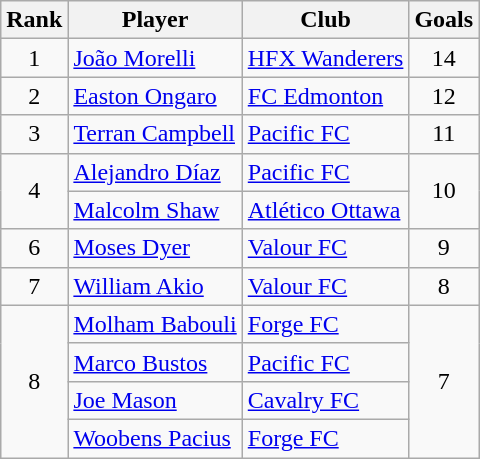<table class="wikitable">
<tr>
<th>Rank</th>
<th>Player</th>
<th>Club</th>
<th>Goals</th>
</tr>
<tr>
<td style="text-align:center" rowspan="1">1</td>
<td> <a href='#'>João Morelli</a></td>
<td><a href='#'>HFX Wanderers</a></td>
<td style="text-align:center" rowspan="1">14</td>
</tr>
<tr>
<td style="text-align:center" rowspan="1">2</td>
<td> <a href='#'>Easton Ongaro</a></td>
<td><a href='#'>FC Edmonton</a></td>
<td style="text-align:center" rowspan="1">12</td>
</tr>
<tr>
<td style="text-align:center">3</td>
<td> <a href='#'>Terran Campbell</a></td>
<td><a href='#'>Pacific FC</a></td>
<td style="text-align:center">11</td>
</tr>
<tr>
<td style="text-align:center" rowspan="2">4</td>
<td> <a href='#'>Alejandro Díaz</a></td>
<td><a href='#'>Pacific FC</a></td>
<td style="text-align:center" rowspan="2">10</td>
</tr>
<tr>
<td> <a href='#'>Malcolm Shaw</a></td>
<td><a href='#'>Atlético Ottawa</a></td>
</tr>
<tr>
<td style="text-align:center" rowspan="1">6</td>
<td> <a href='#'>Moses Dyer</a></td>
<td><a href='#'>Valour FC</a></td>
<td style="text-align:center" rowspan="1">9</td>
</tr>
<tr>
<td style="text-align:center" rowspan="1">7</td>
<td> <a href='#'>William Akio</a></td>
<td><a href='#'>Valour FC</a></td>
<td style="text-align:center" rowspan="1">8</td>
</tr>
<tr>
<td style="text-align:center" rowspan="4">8</td>
<td> <a href='#'>Molham Babouli</a></td>
<td><a href='#'>Forge FC</a></td>
<td style="text-align:center" rowspan="4">7</td>
</tr>
<tr>
<td> <a href='#'>Marco Bustos</a></td>
<td><a href='#'>Pacific FC</a></td>
</tr>
<tr>
<td> <a href='#'>Joe Mason</a></td>
<td><a href='#'>Cavalry FC</a></td>
</tr>
<tr>
<td> <a href='#'>Woobens Pacius</a></td>
<td><a href='#'>Forge FC</a></td>
</tr>
</table>
